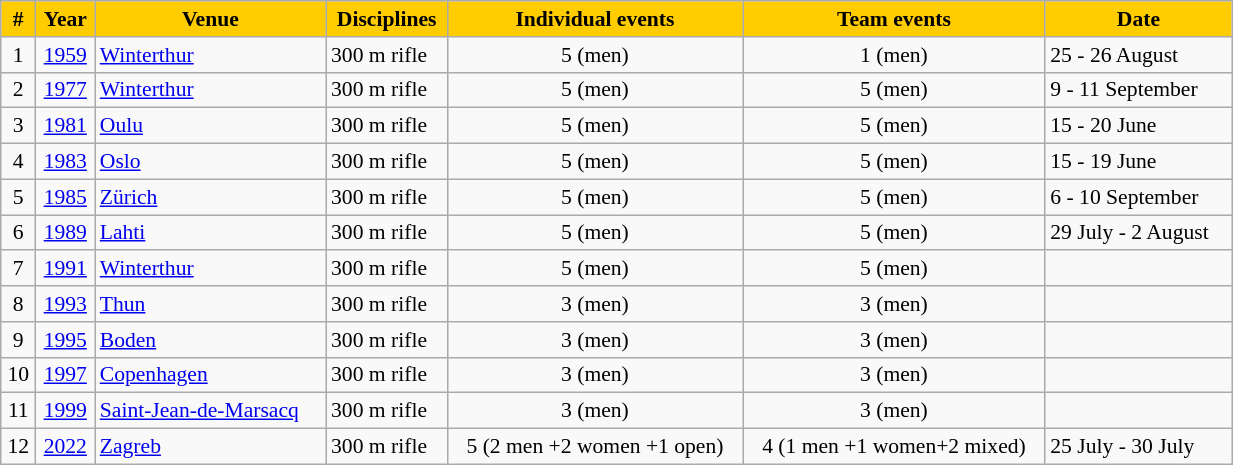<table class="wikitable" width=65% style="font-size:90%; text-align:left;">
<tr>
<th style="background-color:#FC0;">#</th>
<th style="background-color:#FC0;">Year</th>
<th style="background-color:#FC0;">Venue</th>
<th style="background-color:#FC0;">Disciplines</th>
<th style="background-color:#FC0;">Individual events</th>
<th style="background-color:#FC0;">Team events</th>
<th style="background-color:#FC0;">Date</th>
</tr>
<tr>
<td align=center>1</td>
<td align=center><a href='#'>1959</a></td>
<td> <a href='#'>Winterthur</a></td>
<td>300 m rifle</td>
<td align=center>5 (men)</td>
<td align=center>1 (men)</td>
<td>25 - 26 August</td>
</tr>
<tr>
<td align=center>2</td>
<td align=center><a href='#'>1977</a></td>
<td> <a href='#'>Winterthur</a></td>
<td>300 m rifle</td>
<td align=center>5 (men)</td>
<td align=center>5 (men)</td>
<td>9 - 11 September</td>
</tr>
<tr>
<td align=center>3</td>
<td align=center><a href='#'>1981</a></td>
<td> <a href='#'>Oulu</a></td>
<td>300 m rifle</td>
<td align=center>5 (men)</td>
<td align=center>5 (men)</td>
<td>15 - 20 June</td>
</tr>
<tr>
<td align=center>4</td>
<td align=center><a href='#'>1983</a></td>
<td> <a href='#'>Oslo</a></td>
<td>300 m rifle</td>
<td align=center>5 (men)</td>
<td align=center>5 (men)</td>
<td>15 - 19 June</td>
</tr>
<tr>
<td align=center>5</td>
<td align=center><a href='#'>1985</a></td>
<td> <a href='#'>Zürich</a></td>
<td>300 m rifle</td>
<td align=center>5 (men)</td>
<td align=center>5 (men)</td>
<td>6 - 10 September</td>
</tr>
<tr>
<td align=center>6</td>
<td align=center><a href='#'>1989</a></td>
<td> <a href='#'>Lahti</a></td>
<td>300 m rifle</td>
<td align=center>5 (men)</td>
<td align=center>5 (men)</td>
<td>29 July - 2 August</td>
</tr>
<tr>
<td align=center>7</td>
<td align=center><a href='#'>1991</a></td>
<td align=left> <a href='#'>Winterthur</a></td>
<td>300 m rifle</td>
<td align=center>5 (men)</td>
<td align=center>5 (men)</td>
<td></td>
</tr>
<tr>
<td align=center>8</td>
<td align=center><a href='#'>1993</a></td>
<td align=left> <a href='#'>Thun</a></td>
<td>300 m rifle</td>
<td align=center>3 (men)</td>
<td align=center>3 (men)</td>
<td></td>
</tr>
<tr>
<td align=center>9</td>
<td align=center><a href='#'>1995</a></td>
<td align=left> <a href='#'>Boden</a></td>
<td>300 m rifle</td>
<td align=center>3 (men)</td>
<td align=center>3 (men)</td>
<td></td>
</tr>
<tr>
<td align=center>10</td>
<td align=center><a href='#'>1997</a></td>
<td align=left> <a href='#'>Copenhagen</a></td>
<td>300 m rifle</td>
<td align=center>3 (men)</td>
<td align=center>3 (men)</td>
<td></td>
</tr>
<tr>
<td align=center>11</td>
<td align=center><a href='#'>1999</a></td>
<td align=left> <a href='#'>Saint-Jean-de-Marsacq</a></td>
<td>300 m rifle</td>
<td align=center>3 (men)</td>
<td align=center>3 (men)</td>
<td></td>
</tr>
<tr>
<td align=center>12</td>
<td align=center><a href='#'>2022</a></td>
<td align=left> <a href='#'>Zagreb</a></td>
<td>300 m rifle</td>
<td align=center>5 (2 men +2 women +1 open)</td>
<td align=center>4 (1 men +1 women+2 mixed)</td>
<td>25 July - 30 July</td>
</tr>
</table>
